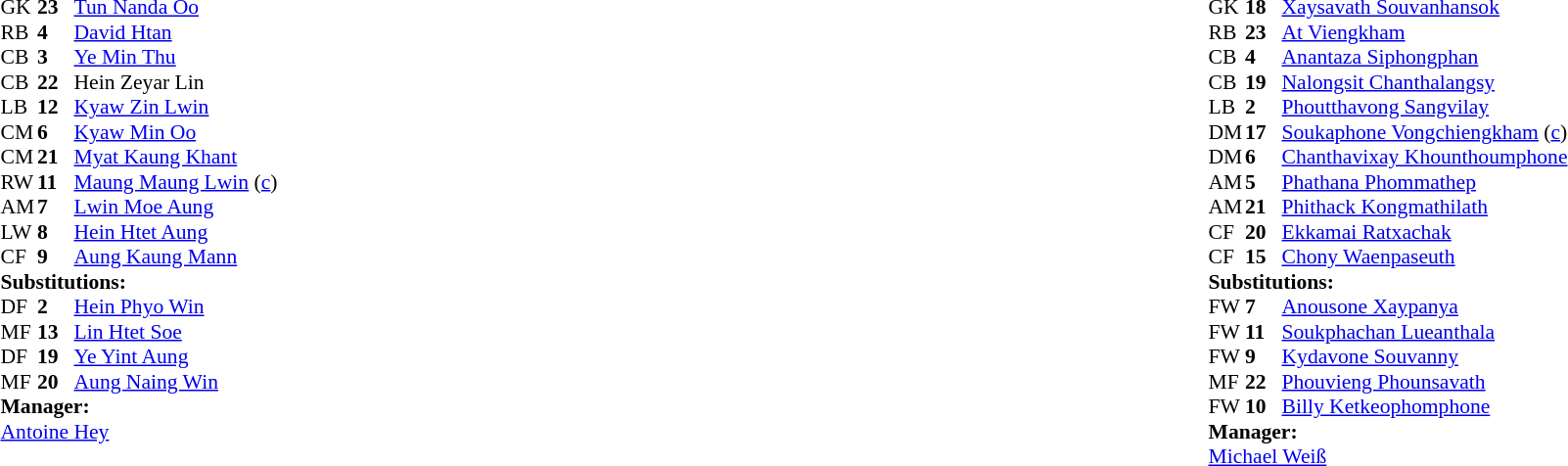<table width="100%">
<tr>
<td valign="top" width="40%"><br><table style="font-size:90%" cellspacing="0" cellpadding="0">
<tr>
<th width=25></th>
<th width=25></th>
</tr>
<tr>
<td>GK</td>
<td><strong>23</strong></td>
<td><a href='#'>Tun Nanda Oo</a></td>
</tr>
<tr>
<td>RB</td>
<td><strong>4</strong></td>
<td><a href='#'>David Htan</a></td>
<td></td>
<td></td>
</tr>
<tr>
<td>CB</td>
<td><strong>3</strong></td>
<td><a href='#'>Ye Min Thu</a></td>
</tr>
<tr>
<td>CB</td>
<td><strong>22</strong></td>
<td>Hein Zeyar Lin</td>
</tr>
<tr>
<td>LB</td>
<td><strong>12</strong></td>
<td><a href='#'>Kyaw Zin Lwin</a></td>
<td></td>
<td></td>
</tr>
<tr>
<td>CM</td>
<td><strong>6</strong></td>
<td><a href='#'>Kyaw Min Oo</a></td>
</tr>
<tr>
<td>CM</td>
<td><strong>21</strong></td>
<td><a href='#'>Myat Kaung Khant</a></td>
<td></td>
<td></td>
</tr>
<tr>
<td>RW</td>
<td><strong>11</strong></td>
<td><a href='#'>Maung Maung Lwin</a> (<a href='#'>c</a>)</td>
<td></td>
</tr>
<tr>
<td>AM</td>
<td><strong>7</strong></td>
<td><a href='#'>Lwin Moe Aung</a></td>
</tr>
<tr>
<td>LW</td>
<td><strong>8</strong></td>
<td><a href='#'>Hein Htet Aung</a></td>
</tr>
<tr>
<td>CF</td>
<td><strong>9</strong></td>
<td><a href='#'>Aung Kaung Mann</a></td>
<td></td>
<td></td>
</tr>
<tr>
<td colspan=3><strong>Substitutions:</strong></td>
</tr>
<tr>
<td>DF</td>
<td><strong>2</strong></td>
<td><a href='#'>Hein Phyo Win</a></td>
<td></td>
<td></td>
</tr>
<tr>
<td>MF</td>
<td><strong>13</strong></td>
<td><a href='#'>Lin Htet Soe</a></td>
<td></td>
<td></td>
</tr>
<tr>
<td>DF</td>
<td><strong>19</strong></td>
<td><a href='#'>Ye Yint Aung</a></td>
<td></td>
<td></td>
</tr>
<tr>
<td>MF</td>
<td><strong>20</strong></td>
<td><a href='#'>Aung Naing Win</a></td>
<td></td>
<td></td>
</tr>
<tr>
<td colspan=3><strong>Manager:</strong></td>
</tr>
<tr>
<td colspan=3> <a href='#'>Antoine Hey</a></td>
</tr>
</table>
</td>
<td valign="top"></td>
<td valign="top" width="50%"><br><table style="font-size: 90%" cellspacing="0" cellpadding="0" align="center">
<tr>
<th width=25></th>
<th width=25></th>
</tr>
<tr>
<td>GK</td>
<td><strong>18</strong></td>
<td><a href='#'>Xaysavath Souvanhansok</a></td>
</tr>
<tr>
<td>RB</td>
<td><strong>23</strong></td>
<td><a href='#'>At Viengkham</a></td>
<td></td>
<td></td>
</tr>
<tr>
<td>CB</td>
<td><strong>4</strong></td>
<td><a href='#'>Anantaza Siphongphan</a></td>
<td></td>
</tr>
<tr>
<td>CB</td>
<td><strong>19</strong></td>
<td><a href='#'>Nalongsit Chanthalangsy</a></td>
</tr>
<tr>
<td>LB</td>
<td><strong>2</strong></td>
<td><a href='#'>Phoutthavong Sangvilay</a></td>
</tr>
<tr>
<td>DM</td>
<td><strong>17</strong></td>
<td><a href='#'>Soukaphone Vongchiengkham</a> (<a href='#'>c</a>)</td>
<td></td>
<td></td>
</tr>
<tr>
<td>DM</td>
<td><strong>6</strong></td>
<td><a href='#'>Chanthavixay Khounthoumphone</a></td>
</tr>
<tr>
<td>AM</td>
<td><strong>5</strong></td>
<td><a href='#'>Phathana Phommathep</a></td>
<td></td>
</tr>
<tr>
<td>AM</td>
<td><strong>21</strong></td>
<td><a href='#'>Phithack Kongmathilath</a></td>
<td></td>
<td></td>
</tr>
<tr>
<td>CF</td>
<td><strong>20</strong></td>
<td><a href='#'>Ekkamai Ratxachak</a></td>
<td></td>
<td></td>
</tr>
<tr>
<td>CF</td>
<td><strong>15</strong></td>
<td><a href='#'>Chony Waenpaseuth</a></td>
<td></td>
<td></td>
</tr>
<tr>
<td colspan=3><strong>Substitutions:</strong></td>
</tr>
<tr>
<td>FW</td>
<td><strong>7</strong></td>
<td><a href='#'>Anousone Xaypanya</a></td>
<td></td>
<td></td>
</tr>
<tr>
<td>FW</td>
<td><strong>11</strong></td>
<td><a href='#'>Soukphachan Lueanthala</a></td>
<td></td>
<td></td>
</tr>
<tr>
<td>FW</td>
<td><strong>9</strong></td>
<td><a href='#'>Kydavone Souvanny</a></td>
<td></td>
<td></td>
</tr>
<tr>
<td>MF</td>
<td><strong>22</strong></td>
<td><a href='#'>Phouvieng Phounsavath</a></td>
<td></td>
<td></td>
</tr>
<tr>
<td>FW</td>
<td><strong>10</strong></td>
<td><a href='#'>Billy Ketkeophomphone</a></td>
<td></td>
<td></td>
</tr>
<tr>
<td colspan=3><strong>Manager:</strong></td>
</tr>
<tr>
<td colspan=3> <a href='#'>Michael Weiß</a></td>
</tr>
</table>
</td>
</tr>
</table>
